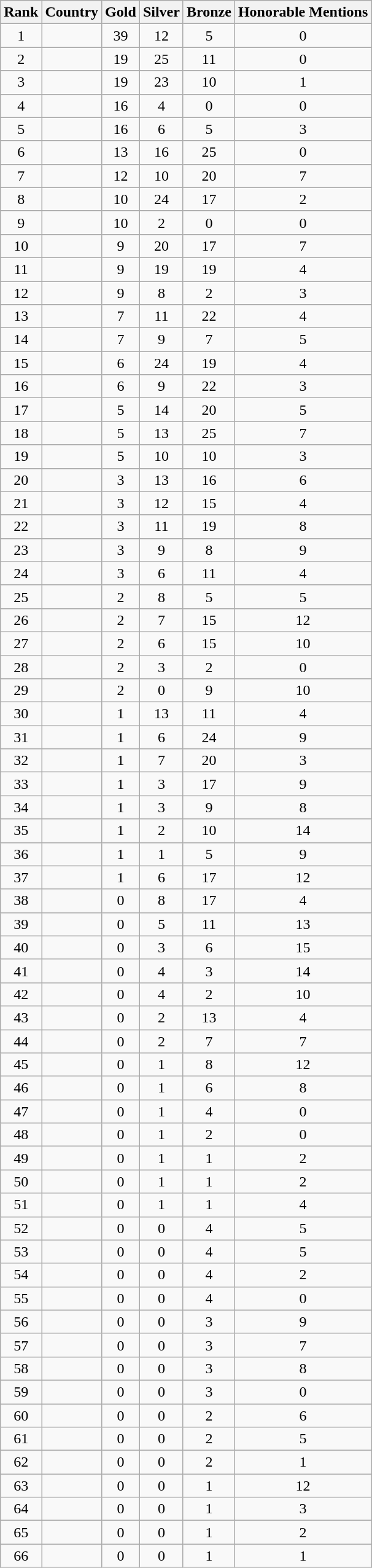<table class="wikitable sortable">
<tr>
<th>Rank</th>
<th>Country</th>
<th>Gold</th>
<th>Silver</th>
<th>Bronze</th>
<th>Honorable Mentions</th>
</tr>
<tr>
<td align=center>1</td>
<td align=left></td>
<td align=center>39</td>
<td align=center>12</td>
<td align=center>5</td>
<td align=center>0</td>
</tr>
<tr>
<td align=center>2</td>
<td align=left></td>
<td align=center>19</td>
<td align=center>25</td>
<td align=center>11</td>
<td align=center>0</td>
</tr>
<tr>
<td align=center>3</td>
<td align=left></td>
<td align=center>19</td>
<td align=center>23</td>
<td align=center>10</td>
<td align=center>1</td>
</tr>
<tr>
<td align=center>4</td>
<td align=left></td>
<td align=center>16</td>
<td align=center>4</td>
<td align=center>0</td>
<td align=center>0</td>
</tr>
<tr>
<td align=center>5</td>
<td align=left></td>
<td align=center>16</td>
<td align=center>6</td>
<td align=center>5</td>
<td align=center>3</td>
</tr>
<tr>
<td align=center>6</td>
<td align=left></td>
<td align=center>13</td>
<td align=center>16</td>
<td align=center>25</td>
<td align=center>0</td>
</tr>
<tr>
<td align=center>7</td>
<td align=left></td>
<td align=center>12</td>
<td align=center>10</td>
<td align=center>20</td>
<td align=center>7</td>
</tr>
<tr>
<td align=center>8</td>
<td align=left></td>
<td align=center>10</td>
<td align=center>24</td>
<td align=center>17</td>
<td align=center>2</td>
</tr>
<tr>
<td align=center>9</td>
<td align=left></td>
<td align=center>10</td>
<td align=center>2</td>
<td align=center>0</td>
<td align=center>0</td>
</tr>
<tr>
<td align=center>10</td>
<td align=left></td>
<td align=center>9</td>
<td align=center>20</td>
<td align=center>17</td>
<td align=center>7</td>
</tr>
<tr>
<td align=center>11</td>
<td align=left></td>
<td align=center>9</td>
<td align=center>19</td>
<td align=center>19</td>
<td align=center>4</td>
</tr>
<tr>
<td align=center>12</td>
<td align=left></td>
<td align=center>9</td>
<td align=center>8</td>
<td align=center>2</td>
<td align=center>3</td>
</tr>
<tr>
<td align=center>13</td>
<td align=left></td>
<td align=center>7</td>
<td align=center>11</td>
<td align=center>22</td>
<td align=center>4</td>
</tr>
<tr>
<td align=center>14</td>
<td align=left></td>
<td align=center>7</td>
<td align=center>9</td>
<td align=center>7</td>
<td align=center>5</td>
</tr>
<tr>
<td align=center>15</td>
<td align=left></td>
<td align=center>6</td>
<td align=center>24</td>
<td align=center>19</td>
<td align=center>4</td>
</tr>
<tr>
<td align=center>16</td>
<td align=left></td>
<td align=center>6</td>
<td align=center>9</td>
<td align=center>22</td>
<td align=center>3</td>
</tr>
<tr>
<td align=center>17</td>
<td align=left></td>
<td align=center>5</td>
<td align=center>14</td>
<td align=center>20</td>
<td align=center>5</td>
</tr>
<tr>
<td align=center>18</td>
<td align=left></td>
<td align=center>5</td>
<td align=center>13</td>
<td align=center>25</td>
<td align=center>7</td>
</tr>
<tr>
<td align=center>19</td>
<td align=left></td>
<td align=center>5</td>
<td align=center>10</td>
<td align=center>10</td>
<td align=center>3</td>
</tr>
<tr>
<td align=center>20</td>
<td align=left></td>
<td align=center>3</td>
<td align=center>13</td>
<td align=center>16</td>
<td align=center>6</td>
</tr>
<tr>
<td align=center>21</td>
<td align=left></td>
<td align=center>3</td>
<td align=center>12</td>
<td align=center>15</td>
<td align=center>4</td>
</tr>
<tr>
<td align=center>22</td>
<td align=left></td>
<td align=center>3</td>
<td align=center>11</td>
<td align=center>19</td>
<td align=center>8</td>
</tr>
<tr>
<td align=center>23</td>
<td align=left></td>
<td align=center>3</td>
<td align=center>9</td>
<td align=center>8</td>
<td align=center>9</td>
</tr>
<tr>
<td align=center>24</td>
<td align=left></td>
<td align=center>3</td>
<td align=center>6</td>
<td align=center>11</td>
<td align=center>4</td>
</tr>
<tr>
<td align=center>25</td>
<td align=left></td>
<td align=center>2</td>
<td align=center>8</td>
<td align=center>5</td>
<td align=center>5</td>
</tr>
<tr>
<td align=center>26</td>
<td align=left></td>
<td align=center>2</td>
<td align=center>7</td>
<td align=center>15</td>
<td align=center>12</td>
</tr>
<tr>
<td align=center>27</td>
<td align=left></td>
<td align=center>2</td>
<td align=center>6</td>
<td align=center>15</td>
<td align=center>10</td>
</tr>
<tr>
<td align=center>28</td>
<td align=left></td>
<td align=center>2</td>
<td align=center>3</td>
<td align=center>2</td>
<td align=center>0</td>
</tr>
<tr>
<td align=center>29</td>
<td align=left></td>
<td align=center>2</td>
<td align=center>0</td>
<td align=center>9</td>
<td align=center>10</td>
</tr>
<tr>
<td align=center>30</td>
<td align=left></td>
<td align=center>1</td>
<td align=center>13</td>
<td align=center>11</td>
<td align=center>4</td>
</tr>
<tr>
<td align=center>31</td>
<td align=left></td>
<td align=center>1</td>
<td align=center>6</td>
<td align=center>24</td>
<td align=center>9</td>
</tr>
<tr>
<td align=center>32</td>
<td align=left></td>
<td align=center>1</td>
<td align=center>7</td>
<td align=center>20</td>
<td align=center>3</td>
</tr>
<tr>
<td align=center>33</td>
<td align=left></td>
<td align=center>1</td>
<td align=center>3</td>
<td align=center>17</td>
<td align=center>9</td>
</tr>
<tr>
<td align=center>34</td>
<td align=left></td>
<td align=center>1</td>
<td align=center>3</td>
<td align=center>9</td>
<td align=center>8</td>
</tr>
<tr>
<td align=center>35</td>
<td align=left></td>
<td align=center>1</td>
<td align=center>2</td>
<td align=center>10</td>
<td align=center>14</td>
</tr>
<tr>
<td align=center>36</td>
<td align=left></td>
<td align=center>1</td>
<td align=center>1</td>
<td align=center>5</td>
<td align=center>9</td>
</tr>
<tr>
<td align=center>37</td>
<td align=left></td>
<td align=center>1</td>
<td align=center>6</td>
<td align=center>17</td>
<td align=center>12</td>
</tr>
<tr>
<td align=center>38</td>
<td align=left></td>
<td align=center>0</td>
<td align=center>8</td>
<td align=center>17</td>
<td align=center>4</td>
</tr>
<tr>
<td align=center>39</td>
<td align=left></td>
<td align=center>0</td>
<td align=center>5</td>
<td align=center>11</td>
<td align=center>13</td>
</tr>
<tr>
<td align=center>40</td>
<td align=left></td>
<td align=center>0</td>
<td align=center>3</td>
<td align=center>6</td>
<td align=center>15</td>
</tr>
<tr>
<td align=center>41</td>
<td align=left></td>
<td align=center>0</td>
<td align=center>4</td>
<td align=center>3</td>
<td align=center>14</td>
</tr>
<tr>
<td align=center>42</td>
<td align=left></td>
<td align=center>0</td>
<td align=center>4</td>
<td align=center>2</td>
<td align=center>10</td>
</tr>
<tr>
<td align=center>43</td>
<td align=left></td>
<td align=center>0</td>
<td align=center>2</td>
<td align=center>13</td>
<td align=center>4</td>
</tr>
<tr>
<td align=center>44</td>
<td align=left></td>
<td align=center>0</td>
<td align=center>2</td>
<td align=center>7</td>
<td align=center>7</td>
</tr>
<tr>
<td align=center>45</td>
<td align=left></td>
<td align=center>0</td>
<td align=center>1</td>
<td align=center>8</td>
<td align=center>12</td>
</tr>
<tr>
<td align=center>46</td>
<td align=left></td>
<td align=center>0</td>
<td align=center>1</td>
<td align=center>6</td>
<td align=center>8</td>
</tr>
<tr>
<td align=center>47</td>
<td align=left></td>
<td align=center>0</td>
<td align=center>1</td>
<td align=center>4</td>
<td align=center>0</td>
</tr>
<tr>
<td align=center>48</td>
<td align=left></td>
<td align=center>0</td>
<td align=center>1</td>
<td align=center>2</td>
<td align=center>0</td>
</tr>
<tr>
<td align=center>49</td>
<td align=left></td>
<td align=center>0</td>
<td align=center>1</td>
<td align=center>1</td>
<td align=center>2</td>
</tr>
<tr>
<td align=center>50</td>
<td align=left></td>
<td align=center>0</td>
<td align=center>1</td>
<td align=center>1</td>
<td align=center>2</td>
</tr>
<tr>
<td align=center>51</td>
<td align=left></td>
<td align=center>0</td>
<td align=center>1</td>
<td align=center>1</td>
<td align=center>4</td>
</tr>
<tr>
<td align=center>52</td>
<td align=left></td>
<td align=center>0</td>
<td align=center>0</td>
<td align=center>4</td>
<td align=center>5</td>
</tr>
<tr>
<td align=center>53</td>
<td align=left></td>
<td align=center>0</td>
<td align=center>0</td>
<td align=center>4</td>
<td align=center>5</td>
</tr>
<tr>
<td align=center>54</td>
<td align=left></td>
<td align=center>0</td>
<td align=center>0</td>
<td align=center>4</td>
<td align=center>2</td>
</tr>
<tr>
<td align=center>55</td>
<td align=left></td>
<td align=center>0</td>
<td align=center>0</td>
<td align=center>4</td>
<td align=center>0</td>
</tr>
<tr>
<td align=center>56</td>
<td align=left></td>
<td align=center>0</td>
<td align=center>0</td>
<td align=center>3</td>
<td align=center>9</td>
</tr>
<tr>
<td align=center>57</td>
<td align=left></td>
<td align=center>0</td>
<td align=center>0</td>
<td align=center>3</td>
<td align=center>7</td>
</tr>
<tr>
<td align=center>58</td>
<td align=left></td>
<td align=center>0</td>
<td align=center>0</td>
<td align=center>3</td>
<td align=center>8</td>
</tr>
<tr>
<td align=center>59</td>
<td align=left></td>
<td align=center>0</td>
<td align=center>0</td>
<td align=center>3</td>
<td align=center>0</td>
</tr>
<tr>
<td align=center>60</td>
<td align=left></td>
<td align=center>0</td>
<td align=center>0</td>
<td align=center>2</td>
<td align=center>6</td>
</tr>
<tr>
<td align=center>61</td>
<td align=left></td>
<td align=center>0</td>
<td align=center>0</td>
<td align=center>2</td>
<td align=center>5</td>
</tr>
<tr>
<td align=center>62</td>
<td align=left></td>
<td align=center>0</td>
<td align=center>0</td>
<td align=center>2</td>
<td align=center>1</td>
</tr>
<tr>
<td align=center>63</td>
<td align=left></td>
<td align=center>0</td>
<td align=center>0</td>
<td align=center>1</td>
<td align=center>12</td>
</tr>
<tr>
<td align=center>64</td>
<td align=left></td>
<td align=center>0</td>
<td align=center>0</td>
<td align=center>1</td>
<td align=center>3</td>
</tr>
<tr>
<td align=center>65</td>
<td align=left></td>
<td align=center>0</td>
<td align=center>0</td>
<td align=center>1</td>
<td align=center>2</td>
</tr>
<tr>
<td align=center>66</td>
<td align=left></td>
<td align=center>0</td>
<td align=center>0</td>
<td align=center>1</td>
<td align=center>1</td>
</tr>
</table>
